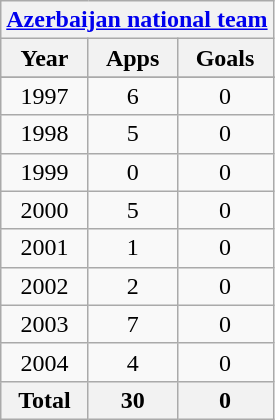<table class="wikitable" style="text-align:center">
<tr>
<th colspan=3><a href='#'>Azerbaijan national team</a></th>
</tr>
<tr>
<th>Year</th>
<th>Apps</th>
<th>Goals</th>
</tr>
<tr>
</tr>
<tr>
<td>1997</td>
<td>6</td>
<td>0</td>
</tr>
<tr>
<td>1998</td>
<td>5</td>
<td>0</td>
</tr>
<tr>
<td>1999</td>
<td>0</td>
<td>0</td>
</tr>
<tr>
<td>2000</td>
<td>5</td>
<td>0</td>
</tr>
<tr>
<td>2001</td>
<td>1</td>
<td>0</td>
</tr>
<tr>
<td>2002</td>
<td>2</td>
<td>0</td>
</tr>
<tr>
<td>2003</td>
<td>7</td>
<td>0</td>
</tr>
<tr>
<td>2004</td>
<td>4</td>
<td>0</td>
</tr>
<tr>
<th>Total</th>
<th>30</th>
<th>0</th>
</tr>
</table>
